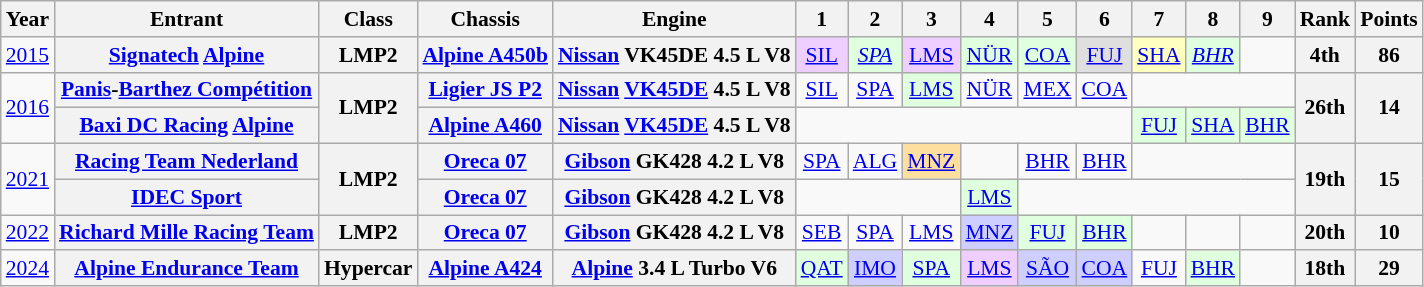<table class="wikitable" style="text-align:center; font-size:90%">
<tr>
<th>Year</th>
<th>Entrant</th>
<th>Class</th>
<th>Chassis</th>
<th>Engine</th>
<th>1</th>
<th>2</th>
<th>3</th>
<th>4</th>
<th>5</th>
<th>6</th>
<th>7</th>
<th>8</th>
<th>9</th>
<th>Rank</th>
<th>Points</th>
</tr>
<tr>
<td><a href='#'>2015</a></td>
<th><a href='#'>Signatech</a> <a href='#'>Alpine</a></th>
<th>LMP2</th>
<th><a href='#'>Alpine A450b</a></th>
<th><a href='#'>Nissan</a> VK45DE 4.5 L V8</th>
<td style="background:#EFCFFF;"><a href='#'>SIL</a><br></td>
<td style="background:#DFFFDF;"><em><a href='#'>SPA</a></em><br></td>
<td style="background:#EFCFFF;"><a href='#'>LMS</a><br></td>
<td style="background:#DFFFDF;"><a href='#'>NÜR</a><br></td>
<td style="background:#DFFFDF;"><a href='#'>COA</a><br></td>
<td style="background:#DFDFDF;"><a href='#'>FUJ</a><br></td>
<td style="background:#FFFFBF;"><a href='#'>SHA</a><br></td>
<td style="background:#DFFFDF;"><em><a href='#'>BHR</a></em><br></td>
<td></td>
<th>4th</th>
<th>86</th>
</tr>
<tr>
<td rowspan=2><a href='#'>2016</a></td>
<th><a href='#'>Panis</a>-<a href='#'>Barthez Compétition</a></th>
<th rowspan=2>LMP2</th>
<th><a href='#'>Ligier JS P2</a></th>
<th><a href='#'>Nissan</a> <a href='#'>VK45DE</a> 4.5 L V8</th>
<td><a href='#'>SIL</a></td>
<td><a href='#'>SPA</a></td>
<td style="background:#DFFFDF;"><a href='#'>LMS</a><br></td>
<td><a href='#'>NÜR</a></td>
<td><a href='#'>MEX</a></td>
<td><a href='#'>COA</a></td>
<td colspan=3></td>
<th rowspan=2>26th</th>
<th rowspan=2>14</th>
</tr>
<tr>
<th><a href='#'>Baxi DC Racing</a> <a href='#'>Alpine</a></th>
<th><a href='#'>Alpine A460</a></th>
<th><a href='#'>Nissan</a> <a href='#'>VK45DE</a> 4.5 L V8</th>
<td colspan=6></td>
<td style="background:#DFFFDF;"><a href='#'>FUJ</a><br></td>
<td style="background:#DFFFDF;"><a href='#'>SHA</a><br></td>
<td style="background:#DFFFDF;"><a href='#'>BHR</a><br></td>
</tr>
<tr>
<td rowspan=2><a href='#'>2021</a></td>
<th><a href='#'>Racing Team Nederland</a></th>
<th rowspan=2>LMP2</th>
<th><a href='#'>Oreca 07</a></th>
<th><a href='#'>Gibson</a> GK428 4.2 L V8</th>
<td><a href='#'>SPA</a></td>
<td><a href='#'>ALG</a></td>
<td style="background:#FFDF9F;"><a href='#'>MNZ</a><br></td>
<td></td>
<td><a href='#'>BHR</a></td>
<td><a href='#'>BHR</a></td>
<td colspan=3></td>
<th rowspan=2>19th</th>
<th rowspan=2>15</th>
</tr>
<tr>
<th><a href='#'>IDEC Sport</a></th>
<th><a href='#'>Oreca 07</a></th>
<th><a href='#'>Gibson</a> GK428 4.2 L V8</th>
<td colspan=3></td>
<td style="background:#DFFFDF;"><a href='#'>LMS</a><br></td>
<td colspan=5></td>
</tr>
<tr>
<td><a href='#'>2022</a></td>
<th><a href='#'>Richard Mille Racing Team</a></th>
<th>LMP2</th>
<th><a href='#'>Oreca 07</a></th>
<th><a href='#'>Gibson</a> GK428 4.2 L V8</th>
<td><a href='#'>SEB</a></td>
<td><a href='#'>SPA</a></td>
<td><a href='#'>LMS</a></td>
<td style="background:#CFCFFF;"><a href='#'>MNZ</a><br></td>
<td style="background:#DFFFDF;"><a href='#'>FUJ</a><br></td>
<td style="background:#DFFFDF;"><a href='#'>BHR</a><br></td>
<td></td>
<td></td>
<td></td>
<th>20th</th>
<th>10</th>
</tr>
<tr>
<td><a href='#'>2024</a></td>
<th><a href='#'>Alpine Endurance Team</a></th>
<th>Hypercar</th>
<th><a href='#'>Alpine A424</a></th>
<th><a href='#'>Alpine</a> 3.4 L Turbo V6</th>
<td style="background:#DFFFDF;"><a href='#'>QAT</a><br></td>
<td style="background:#CFCFFF;"><a href='#'>IMO</a><br></td>
<td style="background:#dfffdf;"><a href='#'>SPA</a><br></td>
<td style="background:#efcfff;"><a href='#'>LMS</a><br></td>
<td style="background:#cfcfff;"><a href='#'>SÃO</a><br></td>
<td style="background:#cfcfff;"><a href='#'>COA</a><br></td>
<td style="background:#;"><a href='#'>FUJ</a></td>
<td style="background:#dfffdf;"><a href='#'>BHR</a><br></td>
<td></td>
<th>18th</th>
<th>29</th>
</tr>
</table>
